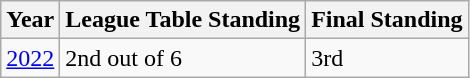<table class="wikitable">
<tr>
<th>Year</th>
<th>League Table Standing</th>
<th>Final Standing</th>
</tr>
<tr>
<td><a href='#'>2022</a></td>
<td>2nd out of 6</td>
<td style="background: bronze;">3rd</td>
</tr>
</table>
